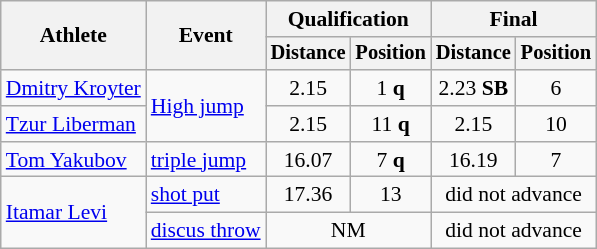<table class=wikitable style="font-size:90%">
<tr>
<th rowspan="2">Athlete</th>
<th rowspan="2">Event</th>
<th colspan="2">Qualification</th>
<th colspan="2">Final</th>
</tr>
<tr style="font-size:95%">
<th>Distance</th>
<th>Position</th>
<th>Distance</th>
<th>Position</th>
</tr>
<tr align=center>
<td align=left><a href='#'>Dmitry Kroyter</a></td>
<td align=left rowspan="2"><a href='#'>High jump</a></td>
<td>2.15</td>
<td>1 <strong>q</strong></td>
<td>2.23 <strong>SB</strong></td>
<td>6</td>
</tr>
<tr align=center>
<td align=left><a href='#'>Tzur Liberman</a></td>
<td>2.15</td>
<td>11 <strong>q</strong></td>
<td>2.15</td>
<td>10</td>
</tr>
<tr align=center>
<td align=left><a href='#'>Tom Yakubov</a></td>
<td align=left><a href='#'>triple jump</a></td>
<td>16.07</td>
<td>7 <strong>q</strong></td>
<td>16.19</td>
<td>7</td>
</tr>
<tr align=center>
<td align=left rowspan="2"><a href='#'>Itamar Levi</a></td>
<td align=left><a href='#'>shot put</a></td>
<td>17.36</td>
<td>13</td>
<td colspan="2">did not advance</td>
</tr>
<tr align=center>
<td align=left><a href='#'>discus throw</a></td>
<td colspan="2">NM</td>
<td colspan="2">did not advance</td>
</tr>
</table>
